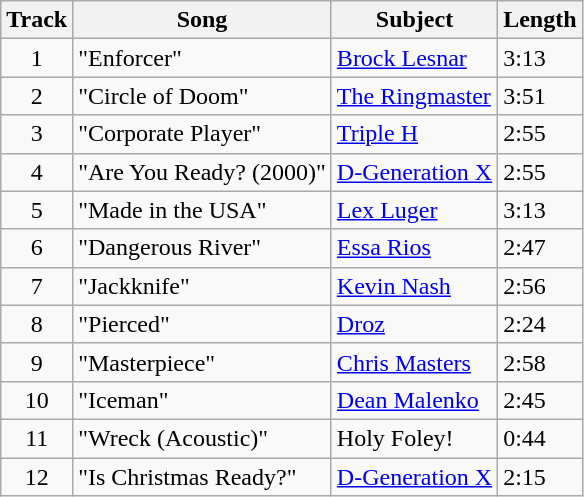<table class="wikitable">
<tr>
<th>Track</th>
<th>Song</th>
<th>Subject</th>
<th>Length</th>
</tr>
<tr>
<td align=center>1</td>
<td>"Enforcer"</td>
<td><a href='#'>Brock Lesnar</a></td>
<td>3:13</td>
</tr>
<tr>
<td align=center>2</td>
<td>"Circle of Doom"</td>
<td><a href='#'>The Ringmaster</a></td>
<td>3:51</td>
</tr>
<tr>
<td align=center>3</td>
<td>"Corporate Player"</td>
<td><a href='#'>Triple H</a></td>
<td>2:55</td>
</tr>
<tr>
<td align=center>4</td>
<td>"Are You Ready? (2000)"</td>
<td><a href='#'>D-Generation X</a></td>
<td>2:55</td>
</tr>
<tr>
<td align=center>5</td>
<td>"Made in the USA"</td>
<td><a href='#'>Lex Luger</a></td>
<td>3:13</td>
</tr>
<tr>
<td align=center>6</td>
<td>"Dangerous River"</td>
<td><a href='#'>Essa Rios</a></td>
<td>2:47</td>
</tr>
<tr>
<td align=center>7</td>
<td>"Jackknife"</td>
<td><a href='#'>Kevin Nash</a></td>
<td>2:56</td>
</tr>
<tr>
<td align=center>8</td>
<td>"Pierced"</td>
<td><a href='#'>Droz</a></td>
<td>2:24</td>
</tr>
<tr>
<td align=center>9</td>
<td>"Masterpiece"</td>
<td><a href='#'>Chris Masters</a></td>
<td>2:58</td>
</tr>
<tr>
<td align=center>10</td>
<td>"Iceman"</td>
<td><a href='#'>Dean Malenko</a></td>
<td>2:45</td>
</tr>
<tr>
<td align=center>11</td>
<td>"Wreck (Acoustic)"</td>
<td>Holy Foley!</td>
<td>0:44</td>
</tr>
<tr>
<td align=center>12</td>
<td>"Is Christmas Ready?"</td>
<td><a href='#'>D-Generation X</a></td>
<td>2:15</td>
</tr>
</table>
